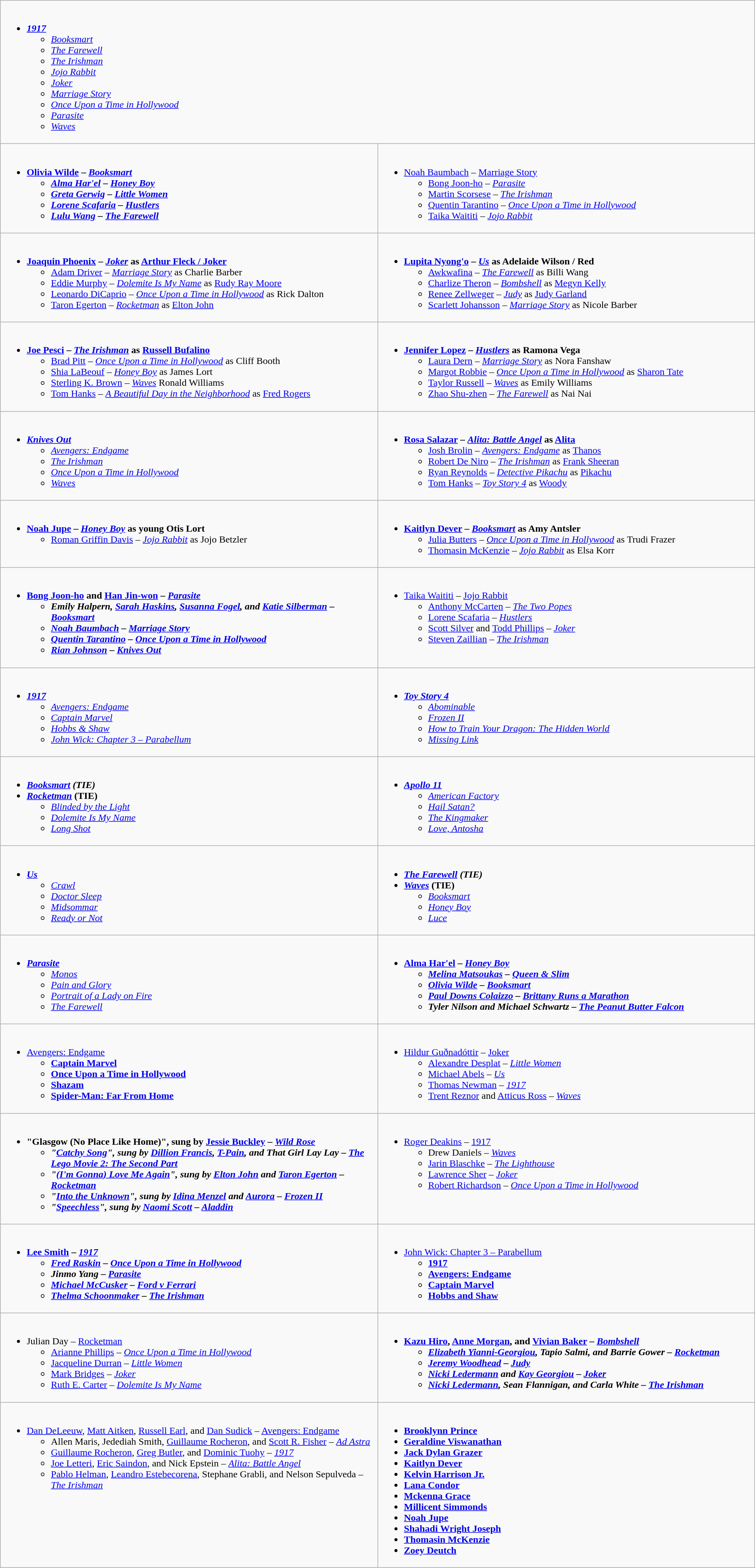<table class="wikitable">
<tr>
<td colspan="2" valign="top" width="50%"><br><ul><li><strong><em><a href='#'>1917</a></em></strong><ul><li><em><a href='#'>Booksmart</a></em></li><li><em><a href='#'>The Farewell</a></em></li><li><em><a href='#'>The Irishman</a></em></li><li><em><a href='#'>Jojo Rabbit</a></em></li><li><em><a href='#'>Joker</a></em></li><li><em><a href='#'>Marriage Story</a></em></li><li><em><a href='#'>Once Upon a Time in Hollywood</a></em></li><li><em><a href='#'>Parasite</a></em></li><li><em><a href='#'>Waves</a></em></li></ul></li></ul></td>
</tr>
<tr>
<td valign="top" width="50%"><br><ul><li><strong><a href='#'>Olivia Wilde</a> – <em><a href='#'>Booksmart</a><strong><em><ul><li><a href='#'>Alma Har'el</a> – </em><a href='#'>Honey Boy</a><em></li><li><a href='#'>Greta Gerwig</a> – </em><a href='#'>Little Women</a><em></li><li><a href='#'>Lorene Scafaria</a> – </em><a href='#'>Hustlers</a><em></li><li><a href='#'>Lulu Wang</a> – </em><a href='#'>The Farewell</a><em></li></ul></li></ul></td>
<td valign="top" width="50%"><br><ul><li></strong><a href='#'>Noah Baumbach</a> – </em><a href='#'>Marriage Story</a></em></strong><ul><li><a href='#'>Bong Joon-ho</a> – <em><a href='#'>Parasite</a></em></li><li><a href='#'>Martin Scorsese</a> – <em><a href='#'>The Irishman</a></em></li><li><a href='#'>Quentin Tarantino</a> – <em><a href='#'>Once Upon a Time in Hollywood</a></em></li><li><a href='#'>Taika Waititi</a> – <em><a href='#'>Jojo Rabbit</a></em></li></ul></li></ul></td>
</tr>
<tr>
<td valign="top" width="50%"><br><ul><li><strong><a href='#'>Joaquin Phoenix</a> – <em><a href='#'>Joker</a></em> as <a href='#'>Arthur Fleck / Joker</a></strong><ul><li><a href='#'>Adam Driver</a> – <em><a href='#'>Marriage Story</a></em> as Charlie Barber</li><li><a href='#'>Eddie Murphy</a> – <em><a href='#'>Dolemite Is My Name</a></em> as <a href='#'>Rudy Ray Moore</a></li><li><a href='#'>Leonardo DiCaprio</a> – <em><a href='#'>Once Upon a Time in Hollywood</a></em> as Rick Dalton</li><li><a href='#'>Taron Egerton</a> – <em><a href='#'>Rocketman</a></em> as <a href='#'>Elton John</a></li></ul></li></ul></td>
<td valign="top" width="50%"><br><ul><li><strong><a href='#'>Lupita Nyong'o</a> – <em><a href='#'>Us</a></em> as Adelaide Wilson / Red</strong><ul><li><a href='#'>Awkwafina</a> – <em><a href='#'>The Farewell</a></em> as Billi Wang</li><li><a href='#'>Charlize Theron</a> – <em><a href='#'>Bombshell</a></em> as <a href='#'>Megyn Kelly</a></li><li><a href='#'>Renee Zellweger</a> – <em><a href='#'>Judy</a></em> as <a href='#'>Judy Garland</a></li><li><a href='#'>Scarlett Johansson</a> – <em><a href='#'>Marriage Story</a></em> as Nicole Barber</li></ul></li></ul></td>
</tr>
<tr>
<td valign="top" width="50%"><br><ul><li><strong><a href='#'>Joe Pesci</a> – <em><a href='#'>The Irishman</a></em> as <a href='#'>Russell Bufalino</a></strong><ul><li><a href='#'>Brad Pitt</a> – <em><a href='#'>Once Upon a Time in Hollywood</a></em> as Cliff Booth</li><li><a href='#'>Shia LaBeouf</a> – <em><a href='#'>Honey Boy</a></em> as James Lort</li><li><a href='#'>Sterling K. Brown</a> – <em><a href='#'>Waves</a></em> Ronald Williams</li><li><a href='#'>Tom Hanks</a> – <em><a href='#'>A Beautiful Day in the Neighborhood</a></em> as <a href='#'>Fred Rogers</a></li></ul></li></ul></td>
<td valign="top" width="50%"><br><ul><li><strong><a href='#'>Jennifer Lopez</a> – <em><a href='#'>Hustlers</a></em> as Ramona Vega</strong><ul><li><a href='#'>Laura Dern</a> – <em><a href='#'>Marriage Story</a></em> as Nora Fanshaw</li><li><a href='#'>Margot Robbie</a> – <em><a href='#'>Once Upon a Time in Hollywood</a></em> as <a href='#'>Sharon Tate</a></li><li><a href='#'>Taylor Russell</a> – <em><a href='#'>Waves</a></em> as Emily Williams</li><li><a href='#'>Zhao Shu-zhen</a> – <em><a href='#'>The Farewell</a></em> as Nai Nai</li></ul></li></ul></td>
</tr>
<tr>
<td valign="top" width="50%"><br><ul><li><strong><em><a href='#'>Knives Out</a></em></strong><ul><li><em><a href='#'>Avengers: Endgame</a></em></li><li><em><a href='#'>The Irishman</a></em></li><li><em><a href='#'>Once Upon a Time in Hollywood</a></em></li><li><em><a href='#'>Waves</a></em></li></ul></li></ul></td>
<td valign="top" width="50%"><br><ul><li><strong><a href='#'>Rosa Salazar</a> – <em><a href='#'>Alita: Battle Angel</a></em> as <a href='#'>Alita</a></strong><ul><li><a href='#'>Josh Brolin</a> – <em><a href='#'>Avengers: Endgame</a></em> as <a href='#'>Thanos</a></li><li><a href='#'>Robert De Niro</a> – <em><a href='#'>The Irishman</a></em> as <a href='#'>Frank Sheeran</a></li><li><a href='#'>Ryan Reynolds</a> – <em><a href='#'>Detective Pikachu</a></em> as <a href='#'>Pikachu</a></li><li><a href='#'>Tom Hanks</a> – <em><a href='#'>Toy Story 4</a></em> as <a href='#'>Woody</a></li></ul></li></ul></td>
</tr>
<tr>
<td valign="top" width="50%"><br><ul><li><strong><a href='#'>Noah Jupe</a> – <em><a href='#'>Honey Boy</a></em> as young Otis Lort</strong><ul><li><a href='#'>Roman Griffin Davis</a> – <em><a href='#'>Jojo Rabbit</a></em> as Jojo Betzler</li></ul></li></ul></td>
<td valign="top" width="50%"><br><ul><li><strong><a href='#'>Kaitlyn Dever</a> – <em><a href='#'>Booksmart</a></em> as Amy Antsler</strong><ul><li><a href='#'>Julia Butters</a> – <em><a href='#'>Once Upon a Time in Hollywood</a></em> as Trudi Frazer</li><li><a href='#'>Thomasin McKenzie</a> – <em><a href='#'>Jojo Rabbit</a></em> as Elsa Korr</li></ul></li></ul></td>
</tr>
<tr>
<td valign="top" width="50%"><br><ul><li><strong><a href='#'>Bong Joon-ho</a> and <a href='#'>Han Jin-won</a> – <em><a href='#'>Parasite</a><strong><em><ul><li>Emily Halpern, <a href='#'>Sarah Haskins</a>, <a href='#'>Susanna Fogel</a>, and <a href='#'>Katie Silberman</a> – </em><a href='#'>Booksmart</a><em></li><li><a href='#'>Noah Baumbach</a> – </em><a href='#'>Marriage Story</a><em></li><li><a href='#'>Quentin Tarantino</a> – </em><a href='#'>Once Upon a Time in Hollywood</a><em></li><li><a href='#'>Rian Johnson</a> – </em><a href='#'>Knives Out</a><em></li></ul></li></ul></td>
<td valign="top" width="50%"><br><ul><li></strong><a href='#'>Taika Waititi</a> – </em><a href='#'>Jojo Rabbit</a></em></strong><ul><li><a href='#'>Anthony McCarten</a> – <em><a href='#'>The Two Popes</a></em></li><li><a href='#'>Lorene Scafaria</a> – <em><a href='#'>Hustlers</a></em></li><li><a href='#'>Scott Silver</a> and <a href='#'>Todd Phillips</a> – <em><a href='#'>Joker</a></em></li><li><a href='#'>Steven Zaillian</a> – <em><a href='#'>The Irishman</a></em></li></ul></li></ul></td>
</tr>
<tr>
<td valign="top" width="50%"><br><ul><li><strong><em><a href='#'>1917</a></em></strong><ul><li><em><a href='#'>Avengers: Endgame</a></em></li><li><em><a href='#'>Captain Marvel</a></em></li><li><em><a href='#'>Hobbs & Shaw</a></em></li><li><em><a href='#'>John Wick: Chapter 3 – Parabellum</a></em></li></ul></li></ul></td>
<td valign="top" width="50%"><br><ul><li><strong><em><a href='#'>Toy Story 4</a></em></strong><ul><li><em><a href='#'>Abominable</a></em></li><li><em><a href='#'>Frozen II</a></em></li><li><em><a href='#'>How to Train Your Dragon: The Hidden World</a></em></li><li><em><a href='#'>Missing Link</a></em></li></ul></li></ul></td>
</tr>
<tr>
<td valign="top" width="50%"><br><ul><li><strong><em><a href='#'>Booksmart</a><em> (TIE)<strong></li><li></em></strong><a href='#'>Rocketman</a></em> (TIE)</strong><ul><li><em><a href='#'>Blinded by the Light</a></em></li><li><em><a href='#'>Dolemite Is My Name</a></em></li><li><em><a href='#'>Long Shot</a></em></li></ul></li></ul></td>
<td valign="top" width="50%"><br><ul><li><strong><em><a href='#'>Apollo 11</a></em></strong><ul><li><em><a href='#'>American Factory</a></em></li><li><em><a href='#'>Hail Satan?</a></em></li><li><em><a href='#'>The Kingmaker</a></em></li><li><em><a href='#'>Love, Antosha</a></em></li></ul></li></ul></td>
</tr>
<tr>
<td valign="top" width="50%"><br><ul><li><strong><em><a href='#'>Us</a></em></strong><ul><li><em><a href='#'>Crawl</a></em></li><li><em><a href='#'>Doctor Sleep</a></em></li><li><em><a href='#'>Midsommar</a></em></li><li><em><a href='#'>Ready or Not</a></em></li></ul></li></ul></td>
<td valign="top" width="50%"><br><ul><li><strong><em><a href='#'>The Farewell</a><em> (TIE)<strong></li><li></em></strong><a href='#'>Waves</a></em> (TIE)</strong><ul><li><em><a href='#'>Booksmart</a></em></li><li><em><a href='#'>Honey Boy</a></em></li><li><em><a href='#'>Luce</a></em></li></ul></li></ul></td>
</tr>
<tr>
<td valign="top" width="50%"><br><ul><li><strong><em><a href='#'>Parasite</a></em></strong><ul><li><em><a href='#'>Monos</a></em></li><li><em><a href='#'>Pain and Glory</a></em></li><li><em><a href='#'>Portrait of a Lady on Fire</a></em></li><li><em><a href='#'>The Farewell</a></em></li></ul></li></ul></td>
<td valign="top" width="50%"><br><ul><li><strong><a href='#'>Alma Har'el</a> – <em><a href='#'>Honey Boy</a><strong><em><ul><li><a href='#'>Melina Matsoukas</a> – </em><a href='#'>Queen & Slim</a><em></li><li><a href='#'>Olivia Wilde</a> – </em><a href='#'>Booksmart</a><em></li><li><a href='#'>Paul Downs Colaizzo</a> – </em><a href='#'>Brittany Runs a Marathon</a><em></li><li>Tyler Nilson and Michael Schwartz – </em><a href='#'>The Peanut Butter Falcon</a><em></li></ul></li></ul></td>
</tr>
<tr>
<td valign="top" width="50%"><br><ul><li></em></strong><a href='#'>Avengers: Endgame</a><strong><em><ul><li></em><a href='#'>Captain Marvel</a><em></li><li></em><a href='#'>Once Upon a Time in Hollywood</a><em></li><li></em><a href='#'>Shazam</a><em></li><li></em><a href='#'>Spider-Man: Far From Home</a><em></li></ul></li></ul></td>
<td valign="top" width="50%"><br><ul><li></strong><a href='#'>Hildur Guðnadóttir</a> – </em><a href='#'>Joker</a></em></strong><ul><li><a href='#'>Alexandre Desplat</a> – <em><a href='#'>Little Women</a></em></li><li><a href='#'>Michael Abels</a> – <em><a href='#'>Us</a></em></li><li><a href='#'>Thomas Newman</a> – <em><a href='#'>1917</a></em></li><li><a href='#'>Trent Reznor</a> and <a href='#'>Atticus Ross</a> – <em><a href='#'>Waves</a></em></li></ul></li></ul></td>
</tr>
<tr>
<td valign="top" width="50%"><br><ul><li><strong>"Glasgow (No Place Like Home)", sung by <a href='#'>Jessie Buckley</a> – <em><a href='#'>Wild Rose</a><strong><em><ul><li>"<a href='#'>Catchy Song</a>", sung by <a href='#'>Dillion Francis</a>, <a href='#'>T-Pain</a>, and That Girl Lay Lay – </em><a href='#'>The Lego Movie 2: The Second Part</a><em></li><li>"<a href='#'>(I'm Gonna) Love Me Again</a>", sung by <a href='#'>Elton John</a> and <a href='#'>Taron Egerton</a> – </em><a href='#'>Rocketman</a><em></li><li>"<a href='#'>Into the Unknown</a>", sung by <a href='#'>Idina Menzel</a> and <a href='#'>Aurora</a> – </em><a href='#'>Frozen II</a><em></li><li>"<a href='#'>Speechless</a>", sung by <a href='#'>Naomi Scott</a> – </em><a href='#'>Aladdin</a><em></li></ul></li></ul></td>
<td valign="top" width="50%"><br><ul><li></strong><a href='#'>Roger Deakins</a> – </em><a href='#'>1917</a></em></strong><ul><li>Drew Daniels – <em><a href='#'>Waves</a></em></li><li><a href='#'>Jarin Blaschke</a> – <em><a href='#'>The Lighthouse</a></em></li><li><a href='#'>Lawrence Sher</a> – <em><a href='#'>Joker</a></em></li><li><a href='#'>Robert Richardson</a> – <em><a href='#'>Once Upon a Time in Hollywood</a></em></li></ul></li></ul></td>
</tr>
<tr>
<td valign="top" width="50%"><br><ul><li><strong><a href='#'>Lee Smith</a> – <em><a href='#'>1917</a><strong><em><ul><li><a href='#'>Fred Raskin</a> – </em><a href='#'>Once Upon a Time in Hollywood</a><em></li><li>Jinmo Yang – </em><a href='#'>Parasite</a><em></li><li><a href='#'>Michael McCusker</a> – </em><a href='#'>Ford v Ferrari</a><em></li><li><a href='#'>Thelma Schoonmaker</a> – </em><a href='#'>The Irishman</a><em></li></ul></li></ul></td>
<td valign="top" width="50%"><br><ul><li></em></strong><a href='#'>John Wick: Chapter 3 – Parabellum</a><strong><em><ul><li></em><a href='#'>1917</a><em></li><li></em><a href='#'>Avengers: Endgame</a><em></li><li></em><a href='#'>Captain Marvel</a><em></li><li></em><a href='#'>Hobbs and Shaw</a><em></li></ul></li></ul></td>
</tr>
<tr>
<td valign="top" width="50%"><br><ul><li></strong>Julian Day – </em><a href='#'>Rocketman</a></em></strong><ul><li><a href='#'>Arianne Phillips</a> – <em><a href='#'>Once Upon a Time in Hollywood</a></em></li><li><a href='#'>Jacqueline Durran</a> – <em><a href='#'>Little Women</a></em></li><li><a href='#'>Mark Bridges</a> – <em><a href='#'>Joker</a></em></li><li><a href='#'>Ruth E. Carter</a> – <em><a href='#'>Dolemite Is My Name</a></em></li></ul></li></ul></td>
<td valign="top" width="50%"><br><ul><li><strong><a href='#'>Kazu Hiro</a>, <a href='#'>Anne Morgan</a>, and <a href='#'>Vivian Baker</a> – <em><a href='#'>Bombshell</a><strong><em><ul><li><a href='#'>Elizabeth Yianni-Georgiou</a>, Tapio Salmi, and Barrie Gower – </em><a href='#'>Rocketman</a><em></li><li><a href='#'>Jeremy Woodhead</a> – </em><a href='#'>Judy</a><em></li><li><a href='#'>Nicki Ledermann</a> and <a href='#'>Kay Georgiou</a> – </em><a href='#'>Joker</a><em></li><li><a href='#'>Nicki Ledermann</a>, Sean Flannigan, and Carla White – </em><a href='#'>The Irishman</a><em></li></ul></li></ul></td>
</tr>
<tr>
<td valign="top" width="50%"><br><ul><li></strong><a href='#'>Dan DeLeeuw</a>, <a href='#'>Matt Aitken</a>, <a href='#'>Russell Earl</a>, and <a href='#'>Dan Sudick</a> – </em><a href='#'>Avengers: Endgame</a></em></strong><ul><li>Allen Maris, Jedediah Smith, <a href='#'>Guillaume Rocheron</a>, and <a href='#'>Scott R. Fisher</a> – <em><a href='#'>Ad Astra</a></em></li><li><a href='#'>Guillaume Rocheron</a>, <a href='#'>Greg Butler</a>, and <a href='#'>Dominic Tuohy</a> – <em><a href='#'>1917</a></em></li><li><a href='#'>Joe Letteri</a>, <a href='#'>Eric Saindon</a>, and Nick Epstein – <em><a href='#'>Alita: Battle Angel</a></em></li><li><a href='#'>Pablo Helman</a>, <a href='#'>Leandro Estebecorena</a>, Stephane Grabli, and Nelson Sepulveda – <em><a href='#'>The Irishman</a></em></li></ul></li></ul></td>
<td valign="top" width="50%"><br><ul><li><strong><a href='#'>Brooklynn Prince</a></strong></li><li><strong><a href='#'>Geraldine Viswanathan</a></strong></li><li><strong><a href='#'>Jack Dylan Grazer</a></strong></li><li><strong><a href='#'>Kaitlyn Dever</a></strong></li><li><strong><a href='#'>Kelvin Harrison Jr.</a></strong></li><li><strong><a href='#'>Lana Condor</a></strong></li><li><strong><a href='#'>Mckenna Grace</a></strong></li><li><strong><a href='#'>Millicent Simmonds</a></strong></li><li><strong><a href='#'>Noah Jupe</a></strong></li><li><strong><a href='#'>Shahadi Wright Joseph</a></strong></li><li><strong><a href='#'>Thomasin McKenzie</a></strong></li><li><strong><a href='#'>Zoey Deutch</a></strong></li></ul></td>
</tr>
</table>
